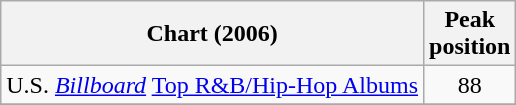<table class="wikitable sortable">
<tr>
<th>Chart (2006)</th>
<th>Peak<br>position</th>
</tr>
<tr>
<td>U.S. <em><a href='#'>Billboard</a></em> <a href='#'>Top R&B/Hip-Hop Albums</a></td>
<td align="center">88</td>
</tr>
<tr>
</tr>
</table>
